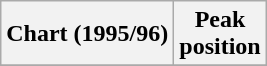<table class="wikitable plainrowheaders" style="text-align:center;">
<tr>
<th scope="col">Chart (1995/96)</th>
<th scope="col">Peak<br>position</th>
</tr>
<tr>
</tr>
</table>
